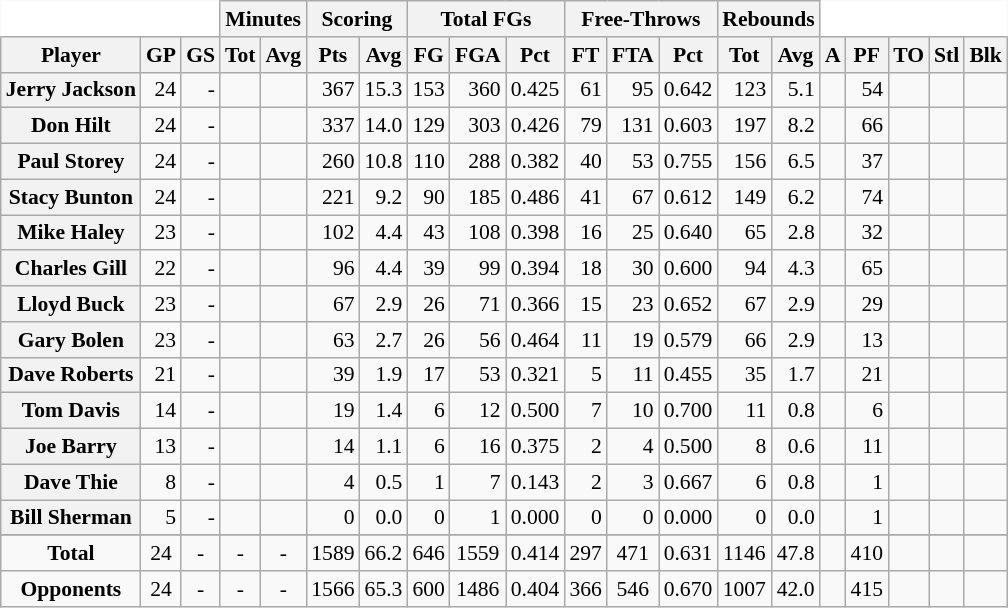<table class="wikitable sortable" border="1" style="font-size:90%;">
<tr>
<th colspan="3" style="border-top-style:hidden; border-left-style:hidden; background: white;"></th>
<th colspan="2" style=>Minutes</th>
<th colspan="2" style=>Scoring</th>
<th colspan="3" style=>Total FGs</th>
<th colspan="3" style=>Free-Throws</th>
<th colspan="2" style=>Rebounds</th>
<th colspan="5" style="border-top-style:hidden; border-right-style:hidden; background: white;"></th>
</tr>
<tr>
<th scope="col" style=>Player</th>
<th scope="col" style=>GP</th>
<th scope="col" style=>GS</th>
<th scope="col" style=>Tot</th>
<th scope="col" style=>Avg</th>
<th scope="col" style=>Pts</th>
<th scope="col" style=>Avg</th>
<th scope="col" style=>FG</th>
<th scope="col" style=>FGA</th>
<th scope="col" style=>Pct</th>
<th scope="col" style=>FT</th>
<th scope="col" style=>FTA</th>
<th scope="col" style=>Pct</th>
<th scope="col" style=>Tot</th>
<th scope="col" style=>Avg</th>
<th scope="col" style=>A</th>
<th scope="col" style=>PF</th>
<th scope="col" style=>TO</th>
<th scope="col" style=>Stl</th>
<th scope="col" style=>Blk</th>
</tr>
<tr>
<th>Jerry Jackson</th>
<td align="right">24</td>
<td align="right">-</td>
<td align="right"></td>
<td align="right"></td>
<td align="right">367</td>
<td align="right">15.3</td>
<td align="right">153</td>
<td align="right">360</td>
<td align="right">0.425</td>
<td align="right">61</td>
<td align="right">95</td>
<td align="right">0.642</td>
<td align="right">123</td>
<td align="right">5.1</td>
<td align="right"></td>
<td align="right">54</td>
<td align="right"></td>
<td align="right"></td>
<td align="right"></td>
</tr>
<tr>
<th>Don Hilt</th>
<td align="right">24</td>
<td align="right">-</td>
<td align="right"></td>
<td align="right"></td>
<td align="right">337</td>
<td align="right">14.0</td>
<td align="right">129</td>
<td align="right">303</td>
<td align="right">0.426</td>
<td align="right">79</td>
<td align="right">131</td>
<td align="right">0.603</td>
<td align="right">197</td>
<td align="right">8.2</td>
<td align="right"></td>
<td align="right">66</td>
<td align="right"></td>
<td align="right"></td>
<td align="right"></td>
</tr>
<tr>
<th>Paul Storey</th>
<td align="right">24</td>
<td align="right">-</td>
<td align="right"></td>
<td align="right"></td>
<td align="right">260</td>
<td align="right">10.8</td>
<td align="right">110</td>
<td align="right">288</td>
<td align="right">0.382</td>
<td align="right">40</td>
<td align="right">53</td>
<td align="right">0.755</td>
<td align="right">156</td>
<td align="right">6.5</td>
<td align="right"></td>
<td align="right">37</td>
<td align="right"></td>
<td align="right"></td>
<td align="right"></td>
</tr>
<tr>
<th>Stacy Bunton</th>
<td align="right">24</td>
<td align="right">-</td>
<td align="right"></td>
<td align="right"></td>
<td align="right">221</td>
<td align="right">9.2</td>
<td align="right">90</td>
<td align="right">185</td>
<td align="right">0.486</td>
<td align="right">41</td>
<td align="right">67</td>
<td align="right">0.612</td>
<td align="right">149</td>
<td align="right">6.2</td>
<td align="right"></td>
<td align="right">74</td>
<td align="right"></td>
<td align="right"></td>
<td align="right"></td>
</tr>
<tr>
<th>Mike Haley</th>
<td align="right">23</td>
<td align="right">-</td>
<td align="right"></td>
<td align="right"></td>
<td align="right">102</td>
<td align="right">4.4</td>
<td align="right">43</td>
<td align="right">108</td>
<td align="right">0.398</td>
<td align="right">16</td>
<td align="right">25</td>
<td align="right">0.640</td>
<td align="right">65</td>
<td align="right">2.8</td>
<td align="right"></td>
<td align="right">32</td>
<td align="right"></td>
<td align="right"></td>
<td align="right"></td>
</tr>
<tr>
<th>Charles Gill</th>
<td align="right">22</td>
<td align="right">-</td>
<td align="right"></td>
<td align="right"></td>
<td align="right">96</td>
<td align="right">4.4</td>
<td align="right">39</td>
<td align="right">99</td>
<td align="right">0.394</td>
<td align="right">18</td>
<td align="right">30</td>
<td align="right">0.600</td>
<td align="right">94</td>
<td align="right">4.3</td>
<td align="right"></td>
<td align="right">65</td>
<td align="right"></td>
<td align="right"></td>
<td align="right"></td>
</tr>
<tr>
<th>Lloyd Buck</th>
<td align="right">23</td>
<td align="right">-</td>
<td align="right"></td>
<td align="right"></td>
<td align="right">67</td>
<td align="right">2.9</td>
<td align="right">26</td>
<td align="right">71</td>
<td align="right">0.366</td>
<td align="right">15</td>
<td align="right">23</td>
<td align="right">0.652</td>
<td align="right">67</td>
<td align="right">2.9</td>
<td align="right"></td>
<td align="right">29</td>
<td align="right"></td>
<td align="right"></td>
<td align="right"></td>
</tr>
<tr>
<th>Gary Bolen</th>
<td align="right">23</td>
<td align="right">-</td>
<td align="right"></td>
<td align="right"></td>
<td align="right">63</td>
<td align="right">2.7</td>
<td align="right">26</td>
<td align="right">56</td>
<td align="right">0.464</td>
<td align="right">11</td>
<td align="right">19</td>
<td align="right">0.579</td>
<td align="right">66</td>
<td align="right">2.9</td>
<td align="right"></td>
<td align="right">13</td>
<td align="right"></td>
<td align="right"></td>
<td align="right"></td>
</tr>
<tr>
<th>Dave Roberts</th>
<td align="right">21</td>
<td align="right">-</td>
<td align="right"></td>
<td align="right"></td>
<td align="right">39</td>
<td align="right">1.9</td>
<td align="right">17</td>
<td align="right">53</td>
<td align="right">0.321</td>
<td align="right">5</td>
<td align="right">11</td>
<td align="right">0.455</td>
<td align="right">35</td>
<td align="right">1.7</td>
<td align="right"></td>
<td align="right">21</td>
<td align="right"></td>
<td align="right"></td>
<td align="right"></td>
</tr>
<tr>
<th>Tom Davis</th>
<td align="right">14</td>
<td align="right">-</td>
<td align="right"></td>
<td align="right"></td>
<td align="right">19</td>
<td align="right">1.4</td>
<td align="right">6</td>
<td align="right">12</td>
<td align="right">0.500</td>
<td align="right">7</td>
<td align="right">10</td>
<td align="right">0.700</td>
<td align="right">11</td>
<td align="right">0.8</td>
<td align="right"></td>
<td align="right">6</td>
<td align="right"></td>
<td align="right"></td>
<td align="right"></td>
</tr>
<tr>
<th>Joe Barry</th>
<td align="right">13</td>
<td align="right">-</td>
<td align="right"></td>
<td align="right"></td>
<td align="right">14</td>
<td align="right">1.1</td>
<td align="right">6</td>
<td align="right">16</td>
<td align="right">0.375</td>
<td align="right">2</td>
<td align="right">4</td>
<td align="right">0.500</td>
<td align="right">8</td>
<td align="right">0.6</td>
<td align="right"></td>
<td align="right">11</td>
<td align="right"></td>
<td align="right"></td>
<td align="right"></td>
</tr>
<tr>
<th>Dave Thie</th>
<td align="right">8</td>
<td align="right">-</td>
<td align="right"></td>
<td align="right"></td>
<td align="right">4</td>
<td align="right">0.5</td>
<td align="right">1</td>
<td align="right">7</td>
<td align="right">0.143</td>
<td align="right">2</td>
<td align="right">3</td>
<td align="right">0.667</td>
<td align="right">6</td>
<td align="right">0.8</td>
<td align="right"></td>
<td align="right">1</td>
<td align="right"></td>
<td align="right"></td>
<td align="right"></td>
</tr>
<tr>
<th>Bill Sherman</th>
<td align="right">5</td>
<td align="right">-</td>
<td align="right"></td>
<td align="right"></td>
<td align="right">0</td>
<td align="right">0.0</td>
<td align="right">0</td>
<td align="right">1</td>
<td align="right">0.000</td>
<td align="right">0</td>
<td align="right">0</td>
<td align="right">0.000</td>
<td align="right">0</td>
<td align="right">0.0</td>
<td align="right"></td>
<td align="right">1</td>
<td align="right"></td>
<td align="right"></td>
<td align="right"></td>
</tr>
<tr>
</tr>
<tr class="sortbottom">
<td align="center" style=><strong>Total</strong></td>
<td align="center" style=>24</td>
<td align="center" style=>-</td>
<td align="center" style=>-</td>
<td align="center" style=>-</td>
<td align="center" style=>1589</td>
<td align="center" style=>66.2</td>
<td align="center" style=>646</td>
<td align="center" style=>1559</td>
<td align="center" style=>0.414</td>
<td align="center" style=>297</td>
<td align="center" style=>471</td>
<td align="center" style=>0.631</td>
<td align="center" style=>1146</td>
<td align="center" style=>47.8</td>
<td align="center" style=></td>
<td align="center" style=>410</td>
<td align="center" style=></td>
<td align="center" style=></td>
<td align="center" style=></td>
</tr>
<tr class="sortbottom">
<td align="center"><strong>Opponents</strong></td>
<td align="center">24</td>
<td align="center">-</td>
<td align="center">-</td>
<td align="center">-</td>
<td align="center">1566</td>
<td align="center">65.3</td>
<td align="center">600</td>
<td align="center">1486</td>
<td align="center">0.404</td>
<td align="center">366</td>
<td align="center">546</td>
<td align="center">0.670</td>
<td align="center">1007</td>
<td align="center">42.0</td>
<td align="center"></td>
<td align="center">415</td>
<td align="center"></td>
<td align="center"></td>
<td align="center"></td>
</tr>
</table>
